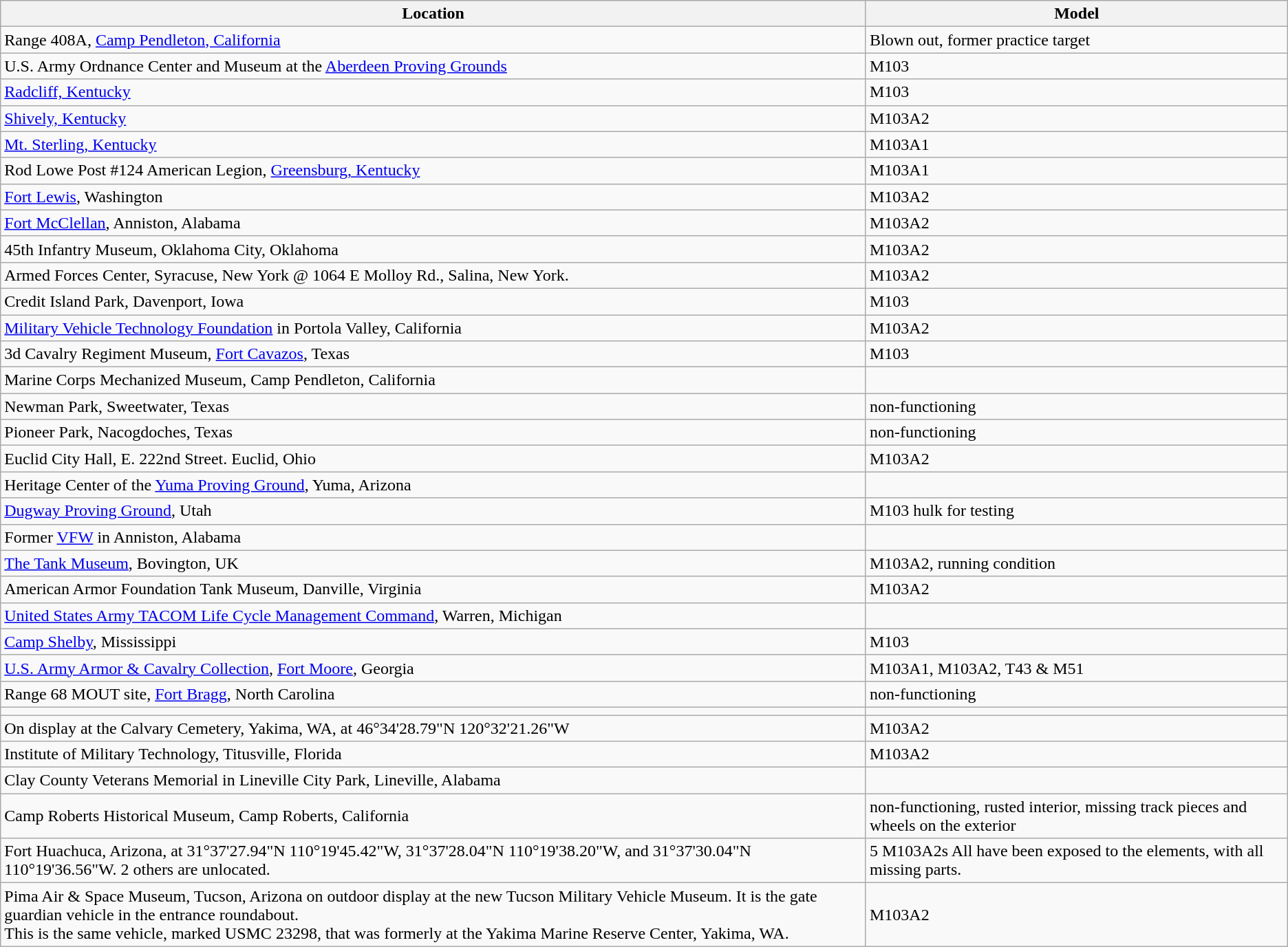<table class="wikitable">
<tr>
<th>Location</th>
<th>Model</th>
</tr>
<tr>
<td>Range 408A, <a href='#'>Camp Pendleton, California</a></td>
<td>Blown out, former practice target</td>
</tr>
<tr>
<td>U.S. Army Ordnance Center and Museum at the <a href='#'>Aberdeen Proving Grounds</a></td>
<td>M103</td>
</tr>
<tr>
<td><a href='#'>Radcliff, Kentucky</a></td>
<td>M103</td>
</tr>
<tr>
<td><a href='#'>Shively, Kentucky</a></td>
<td>M103A2</td>
</tr>
<tr>
<td><a href='#'>Mt. Sterling, Kentucky</a></td>
<td>M103A1</td>
</tr>
<tr>
<td>Rod Lowe Post #124 American Legion, <a href='#'>Greensburg, Kentucky</a></td>
<td>M103A1</td>
</tr>
<tr>
<td><a href='#'>Fort Lewis</a>, Washington</td>
<td>M103A2</td>
</tr>
<tr>
<td><a href='#'>Fort McClellan</a>, Anniston, Alabama</td>
<td>M103A2</td>
</tr>
<tr>
<td>45th Infantry Museum, Oklahoma City, Oklahoma</td>
<td>M103A2</td>
</tr>
<tr>
<td>Armed Forces Center, Syracuse, New York @ 1064 E Molloy Rd., Salina, New York. </td>
<td>M103A2</td>
</tr>
<tr>
<td>Credit Island Park, Davenport, Iowa</td>
<td>M103</td>
</tr>
<tr>
<td><a href='#'>Military Vehicle Technology Foundation</a> in Portola Valley, California</td>
<td>M103A2</td>
</tr>
<tr>
<td>3d Cavalry Regiment Museum, <a href='#'>Fort Cavazos</a>, Texas</td>
<td>M103</td>
</tr>
<tr>
<td>Marine Corps Mechanized Museum, Camp Pendleton, California</td>
</tr>
<tr>
<td>Newman Park, Sweetwater, Texas</td>
<td>non-functioning</td>
</tr>
<tr>
<td>Pioneer Park, Nacogdoches, Texas</td>
<td>non-functioning</td>
</tr>
<tr>
<td>Euclid City Hall, E. 222nd Street. Euclid, Ohio</td>
<td>M103A2</td>
</tr>
<tr>
<td>Heritage Center of the <a href='#'>Yuma Proving Ground</a>, Yuma, Arizona</td>
<td></td>
</tr>
<tr>
<td><a href='#'>Dugway Proving Ground</a>, Utah</td>
<td>M103 hulk for testing</td>
</tr>
<tr>
<td>Former <a href='#'>VFW</a> in Anniston, Alabama</td>
</tr>
<tr>
<td><a href='#'>The Tank Museum</a>, Bovington, UK</td>
<td>M103A2, running condition</td>
</tr>
<tr>
<td>American Armor Foundation Tank Museum, Danville, Virginia</td>
<td>M103A2</td>
</tr>
<tr>
<td><a href='#'>United States Army TACOM Life Cycle Management Command</a>, Warren, Michigan</td>
</tr>
<tr>
<td><a href='#'>Camp Shelby</a>, Mississippi</td>
<td>M103</td>
</tr>
<tr>
<td><a href='#'>U.S. Army Armor & Cavalry Collection</a>, <a href='#'>Fort Moore</a>, Georgia</td>
<td>M103A1, M103A2, T43 & M51</td>
</tr>
<tr>
<td>Range 68 MOUT site, <a href='#'>Fort Bragg</a>, North Carolina</td>
<td>non-functioning</td>
</tr>
<tr>
<td></td>
<td></td>
</tr>
<tr>
<td>On display at the Calvary Cemetery, Yakima, WA, at 46°34'28.79"N 120°32'21.26"W</td>
<td>M103A2</td>
</tr>
<tr>
<td>Institute of Military Technology, Titusville, Florida</td>
<td>M103A2</td>
</tr>
<tr>
<td>Clay County Veterans Memorial in Lineville City Park, Lineville, Alabama</td>
</tr>
<tr>
<td>Camp Roberts Historical Museum, Camp Roberts, California</td>
<td>non-functioning, rusted interior, missing track pieces and wheels on the exterior</td>
</tr>
<tr>
<td>Fort Huachuca, Arizona, at 31°37'27.94"N 110°19'45.42"W, 31°37'28.04"N 110°19'38.20"W, and 31°37'30.04"N 110°19'36.56"W. 2 others are unlocated.</td>
<td>5 M103A2s All have been exposed to the elements, with all missing parts.</td>
</tr>
<tr>
<td>Pima Air & Space Museum, Tucson, Arizona on outdoor display at the new Tucson Military Vehicle Museum. It is the gate guardian vehicle in the entrance roundabout.<br>This is the same vehicle, marked USMC 23298, that was formerly at the Yakima Marine Reserve Center, Yakima, WA.</td>
<td>M103A2</td>
</tr>
</table>
